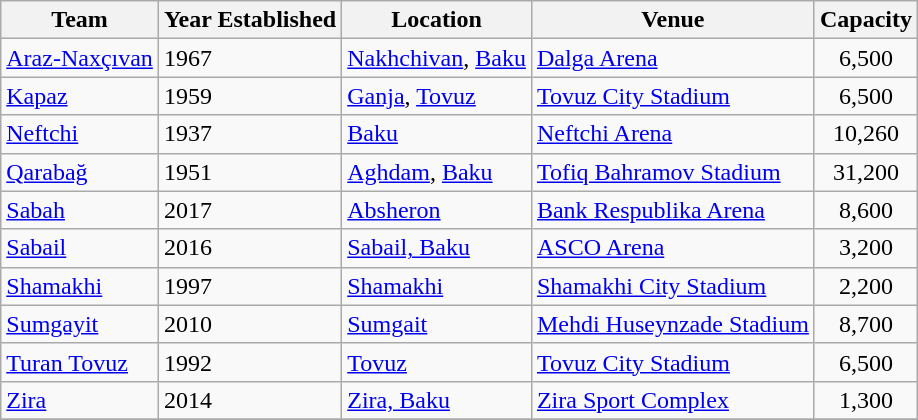<table class="wikitable sortable">
<tr>
<th>Team</th>
<th>Year Established</th>
<th>Location</th>
<th>Venue</th>
<th>Capacity</th>
</tr>
<tr>
<td><a href='#'>Araz-Naxçıvan</a></td>
<td>1967</td>
<td><a href='#'>Nakhchivan</a>, <a href='#'>Baku</a></td>
<td><a href='#'>Dalga Arena</a></td>
<td align="center">6,500</td>
</tr>
<tr>
<td><a href='#'>Kapaz</a></td>
<td>1959</td>
<td><a href='#'>Ganja</a>, <a href='#'>Tovuz</a></td>
<td><a href='#'>Tovuz City Stadium</a></td>
<td align="center">6,500</td>
</tr>
<tr>
<td><a href='#'>Neftchi</a></td>
<td>1937</td>
<td><a href='#'>Baku</a></td>
<td><a href='#'>Neftchi Arena</a></td>
<td align="center">10,260</td>
</tr>
<tr>
<td><a href='#'>Qarabağ</a></td>
<td>1951</td>
<td><a href='#'>Aghdam</a>, <a href='#'>Baku</a></td>
<td><a href='#'>Tofiq Bahramov Stadium</a></td>
<td align="center">31,200</td>
</tr>
<tr>
<td><a href='#'>Sabah</a></td>
<td>2017</td>
<td><a href='#'>Absheron</a></td>
<td><a href='#'>Bank Respublika Arena</a></td>
<td align="center">8,600</td>
</tr>
<tr>
<td><a href='#'>Sabail</a></td>
<td>2016</td>
<td><a href='#'>Sabail, Baku</a></td>
<td><a href='#'>ASCO Arena</a></td>
<td align="center">3,200</td>
</tr>
<tr>
<td><a href='#'>Shamakhi</a></td>
<td>1997</td>
<td><a href='#'>Shamakhi</a></td>
<td><a href='#'>Shamakhi City Stadium</a></td>
<td align="center">2,200</td>
</tr>
<tr>
<td><a href='#'>Sumgayit</a></td>
<td>2010</td>
<td><a href='#'>Sumgait</a></td>
<td><a href='#'>Mehdi Huseynzade Stadium</a></td>
<td align="center">8,700</td>
</tr>
<tr>
<td><a href='#'>Turan Tovuz</a></td>
<td>1992</td>
<td><a href='#'>Tovuz</a></td>
<td><a href='#'>Tovuz City Stadium</a></td>
<td align="center">6,500</td>
</tr>
<tr>
<td><a href='#'>Zira</a></td>
<td>2014</td>
<td><a href='#'>Zira, Baku</a></td>
<td><a href='#'>Zira Sport Complex</a></td>
<td align="center">1,300</td>
</tr>
<tr>
</tr>
</table>
